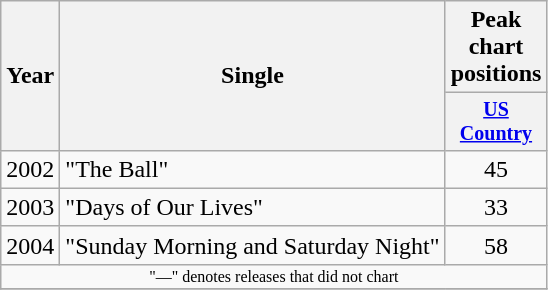<table class="wikitable" style="text-align:center;">
<tr>
<th rowspan="2">Year</th>
<th rowspan="2">Single</th>
<th colspan="1">Peak chart positions</th>
</tr>
<tr style="font-size:smaller;">
<th width="60"><a href='#'>US Country</a></th>
</tr>
<tr>
<td>2002</td>
<td align="left">"The Ball"</td>
<td>45</td>
</tr>
<tr>
<td>2003</td>
<td align="left">"Days of Our Lives"</td>
<td>33</td>
</tr>
<tr>
<td>2004</td>
<td align="left">"Sunday Morning and Saturday Night"</td>
<td>58</td>
</tr>
<tr>
<td colspan="3" style="font-size:8pt">"—" denotes releases that did not chart</td>
</tr>
<tr>
</tr>
</table>
